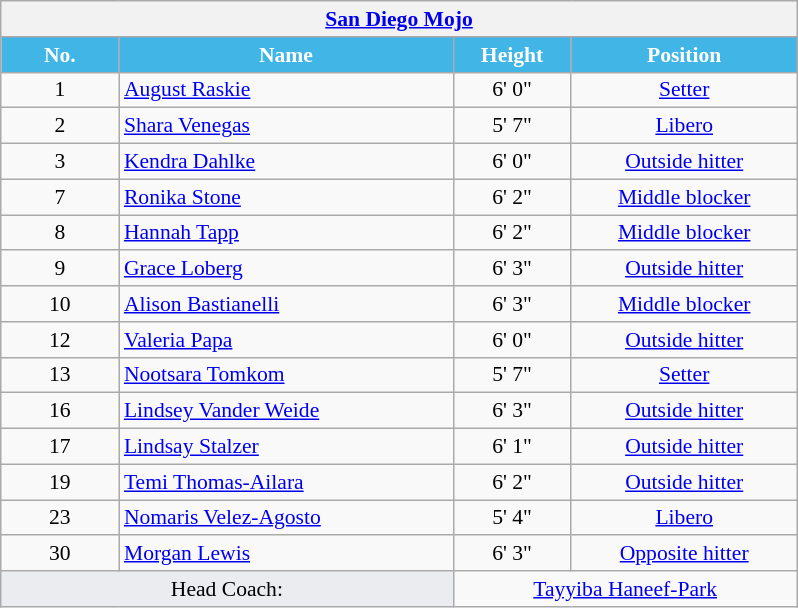<table class="wikitable collapsible collapsed" style="font-size:90%; text-align:center">
<tr>
<th colspan=5 style="width:30em"><a href='#'>San Diego Mojo</a></th>
</tr>
<tr>
<th style="width:5em; color:#FFFFFF; background-color:#41B6E6">No.</th>
<th style="width:15em; color:#FFFFFF; background-color:#41B6E6">Name</th>
<th style="width:5em; color:#FFFFFF; background-color:#41B6E6">Height</th>
<th style="width:10em; color:#FFFFFF; background-color:#41B6E6">Position</th>
</tr>
<tr>
<td>1</td>
<td align=left> <a href='#'>August Raskie</a></td>
<td>6' 0"</td>
<td><a href='#'>Setter</a></td>
</tr>
<tr>
<td>2</td>
<td align=left> <a href='#'>Shara Venegas</a></td>
<td>5' 7"</td>
<td><a href='#'>Libero</a></td>
</tr>
<tr>
<td>3</td>
<td align=left> <a href='#'>Kendra Dahlke</a></td>
<td>6' 0"</td>
<td><a href='#'>Outside hitter</a></td>
</tr>
<tr>
<td>7</td>
<td align=left> <a href='#'>Ronika Stone</a></td>
<td>6' 2"</td>
<td><a href='#'>Middle blocker</a></td>
</tr>
<tr>
<td>8</td>
<td align=left> <a href='#'>Hannah Tapp</a></td>
<td>6' 2"</td>
<td><a href='#'>Middle blocker</a></td>
</tr>
<tr>
<td>9</td>
<td align=left> <a href='#'>Grace Loberg</a></td>
<td>6' 3"</td>
<td><a href='#'>Outside hitter</a></td>
</tr>
<tr>
<td>10</td>
<td align=left> <a href='#'>Alison Bastianelli</a></td>
<td>6' 3"</td>
<td><a href='#'>Middle blocker</a></td>
</tr>
<tr>
<td>12</td>
<td align=left> <a href='#'>Valeria Papa</a></td>
<td>6' 0"</td>
<td><a href='#'>Outside hitter</a></td>
</tr>
<tr>
<td>13</td>
<td align=left> <a href='#'>Nootsara Tomkom</a></td>
<td>5' 7"</td>
<td><a href='#'>Setter</a></td>
</tr>
<tr>
<td>16</td>
<td align=left> <a href='#'>Lindsey Vander Weide</a></td>
<td>6' 3"</td>
<td><a href='#'>Outside hitter</a></td>
</tr>
<tr>
<td>17</td>
<td align=left> <a href='#'>Lindsay Stalzer</a></td>
<td>6' 1"</td>
<td><a href='#'>Outside hitter</a></td>
</tr>
<tr>
<td>19</td>
<td align=left> <a href='#'>Temi Thomas-Ailara</a></td>
<td>6' 2"</td>
<td><a href='#'>Outside hitter</a></td>
</tr>
<tr>
<td>23</td>
<td align=left> <a href='#'>Nomaris Velez-Agosto</a></td>
<td>5' 4"</td>
<td><a href='#'>Libero</a></td>
</tr>
<tr>
<td>30</td>
<td align=left> <a href='#'>Morgan Lewis</a></td>
<td>6' 3"</td>
<td><a href='#'>Opposite hitter</a></td>
</tr>
<tr class="sortbottom">
<td colspan=2 style="background:#EAECF0">Head Coach:</td>
<td colspan=2> <a href='#'>Tayyiba Haneef-Park</a></td>
</tr>
</table>
